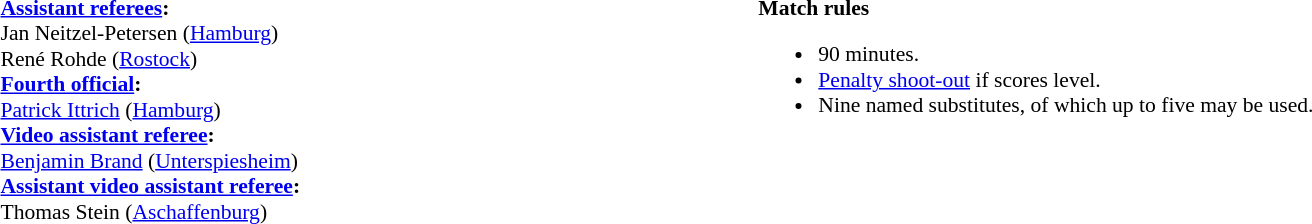<table style="width:100%; font-size:90%;">
<tr>
<td><br><strong><a href='#'>Assistant referees</a>:</strong>
<br>Jan Neitzel-Petersen (<a href='#'>Hamburg</a>)
<br>René Rohde (<a href='#'>Rostock</a>)
<br><strong><a href='#'>Fourth official</a>:</strong>
<br><a href='#'>Patrick Ittrich</a> (<a href='#'>Hamburg</a>)
<br><strong><a href='#'>Video assistant referee</a>:</strong>
<br><a href='#'>Benjamin Brand</a> (<a href='#'>Unterspiesheim</a>)
<br><strong><a href='#'>Assistant video assistant referee</a>:</strong>
<br>Thomas Stein (<a href='#'>Aschaffenburg</a>)</td>
<td style="width:60%; vertical-align:top;"><br><strong>Match rules</strong><ul><li>90 minutes.</li><li><a href='#'>Penalty shoot-out</a> if scores level.</li><li>Nine named substitutes, of which up to five may be used.</li></ul></td>
</tr>
</table>
